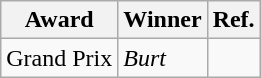<table class="wikitable">
<tr>
<th>Award</th>
<th>Winner</th>
<th>Ref.</th>
</tr>
<tr>
<td>Grand Prix</td>
<td><em>Burt</em></td>
<td></td>
</tr>
</table>
